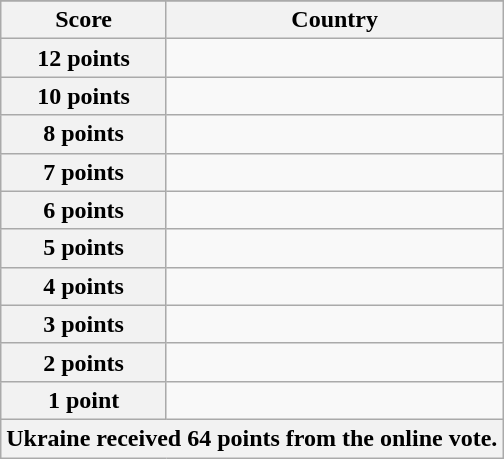<table class="wikitable">
<tr>
</tr>
<tr>
<th scope="col" width="33%">Score</th>
<th scope="col">Country</th>
</tr>
<tr>
<th scope="row">12 points</th>
<td></td>
</tr>
<tr>
<th scope="row">10 points</th>
<td></td>
</tr>
<tr>
<th scope="row">8 points</th>
<td></td>
</tr>
<tr>
<th scope="row">7 points</th>
<td></td>
</tr>
<tr>
<th scope="row">6 points</th>
<td></td>
</tr>
<tr>
<th scope="row">5 points</th>
<td></td>
</tr>
<tr>
<th scope="row">4 points</th>
<td></td>
</tr>
<tr>
<th scope="row">3 points</th>
<td></td>
</tr>
<tr>
<th scope="row">2 points</th>
<td></td>
</tr>
<tr>
<th scope="row">1 point</th>
<td></td>
</tr>
<tr>
<th colspan="2">Ukraine received 64 points from the online vote.</th>
</tr>
</table>
